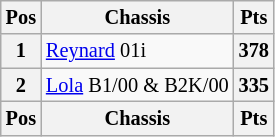<table class="wikitable" style="font-size: 85%;; text-align:center;">
<tr valign="top">
<th valign="middle">Pos</th>
<th valign="middle">Chassis</th>
<th valign="middle">Pts</th>
</tr>
<tr>
<th>1</th>
<td align="left"> <a href='#'>Reynard</a> 01i</td>
<th>378</th>
</tr>
<tr>
<th>2</th>
<td align="left"nowrap> <a href='#'>Lola</a> B1/00 & B2K/00</td>
<th>335</th>
</tr>
<tr>
<th valign="middle">Pos</th>
<th valign="middle">Chassis</th>
<th valign="middle">Pts</th>
</tr>
</table>
